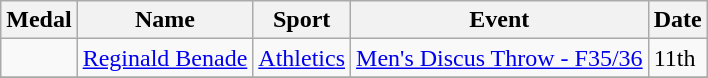<table class="wikitable sortable">
<tr>
<th>Medal</th>
<th>Name</th>
<th>Sport</th>
<th>Event</th>
<th>Date</th>
</tr>
<tr>
<td></td>
<td><a href='#'>Reginald Benade</a></td>
<td><a href='#'>Athletics</a></td>
<td><a href='#'>Men's Discus Throw - F35/36</a></td>
<td>11th</td>
</tr>
<tr>
</tr>
</table>
